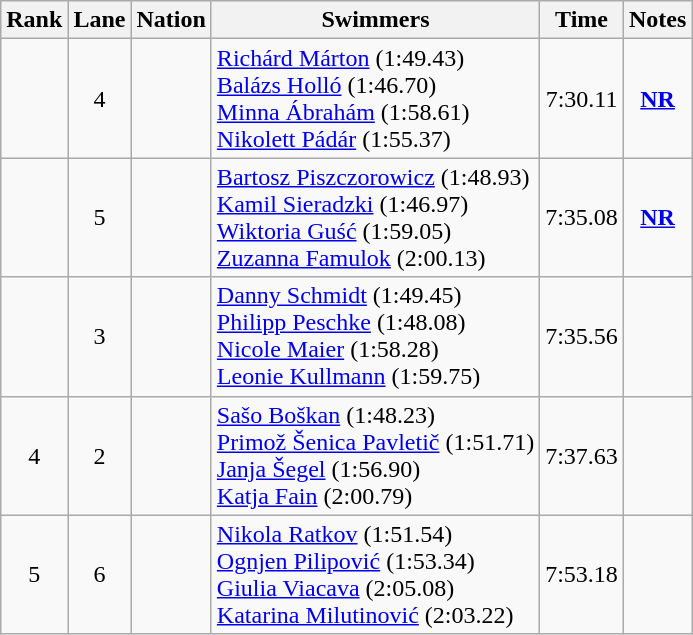<table class="wikitable sortable" style="text-align:center">
<tr>
<th>Rank</th>
<th>Lane</th>
<th>Nation</th>
<th>Swimmers</th>
<th>Time</th>
<th>Notes</th>
</tr>
<tr>
<td></td>
<td>4</td>
<td align=left></td>
<td align=left><a href='#'>Richárd Márton</a> (1:49.43)<br><a href='#'>Balázs Holló</a> (1:46.70)<br><a href='#'>Minna Ábrahám</a> (1:58.61)<br><a href='#'>Nikolett Pádár</a> (1:55.37)</td>
<td>7:30.11</td>
<td><strong><a href='#'>NR</a></strong></td>
</tr>
<tr>
<td></td>
<td>5</td>
<td align=left></td>
<td align=left><a href='#'>Bartosz Piszczorowicz</a> (1:48.93)<br><a href='#'>Kamil Sieradzki</a> (1:46.97)<br><a href='#'>Wiktoria Guść</a> (1:59.05)<br><a href='#'>Zuzanna Famulok</a> (2:00.13)</td>
<td>7:35.08</td>
<td><strong><a href='#'>NR</a></strong></td>
</tr>
<tr>
<td></td>
<td>3</td>
<td align=left></td>
<td align=left><a href='#'>Danny Schmidt</a> (1:49.45)<br><a href='#'>Philipp Peschke</a> (1:48.08)<br><a href='#'>Nicole Maier</a> (1:58.28)<br><a href='#'>Leonie Kullmann</a> (1:59.75)</td>
<td>7:35.56</td>
<td></td>
</tr>
<tr>
<td>4</td>
<td>2</td>
<td align=left></td>
<td align=left><a href='#'>Sašo Boškan</a> (1:48.23)<br><a href='#'>Primož Šenica Pavletič</a> (1:51.71)<br><a href='#'>Janja Šegel</a> (1:56.90)<br><a href='#'>Katja Fain</a> (2:00.79)</td>
<td>7:37.63</td>
<td></td>
</tr>
<tr>
<td>5</td>
<td>6</td>
<td align=left></td>
<td align=left><a href='#'>Nikola Ratkov</a> (1:51.54)<br><a href='#'>Ognjen Pilipović</a> (1:53.34)<br><a href='#'>Giulia Viacava</a> (2:05.08)<br><a href='#'>Katarina Milutinović</a> (2:03.22)</td>
<td>7:53.18</td>
<td></td>
</tr>
</table>
